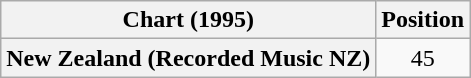<table class="wikitable plainrowheaders" style="text-align:center">
<tr>
<th>Chart (1995)</th>
<th>Position</th>
</tr>
<tr>
<th scope="row">New Zealand (Recorded Music NZ)</th>
<td>45</td>
</tr>
</table>
